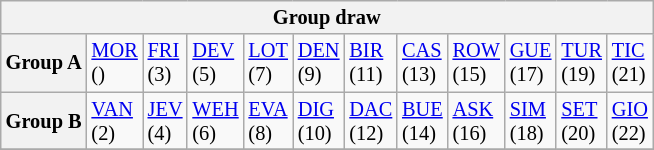<table class="wikitable" style="text-align:center; font-size:85%">
<tr>
<th colspan="12">Group draw</th>
</tr>
<tr>
<th>Group A</th>
<td align="left"> <a href='#'>MOR</a> <br> ()</td>
<td align="left"> <a href='#'>FRI</a> <br> (3)</td>
<td align="left"> <a href='#'>DEV</a> <br> (5)</td>
<td align="left"> <a href='#'>LOT</a> <br> (7)</td>
<td align="left"> <a href='#'>DEN</a> <br> (9)</td>
<td align="left"> <a href='#'>BIR</a> <br> (11)</td>
<td align="left"> <a href='#'>CAS</a> <br> (13)</td>
<td align="left"> <a href='#'>ROW</a> <br> (15)</td>
<td align="left"> <a href='#'>GUE</a> <br> (17)</td>
<td align="left"> <a href='#'>TUR</a> <br> (19)</td>
<td align="left"> <a href='#'>TIC</a> <br> (21)</td>
</tr>
<tr>
<th>Group B</th>
<td align="left"> <a href='#'>VAN</a> <br> (2)</td>
<td align="left"> <a href='#'>JEV</a> <br> (4)</td>
<td align="left"> <a href='#'>WEH</a> <br> (6)</td>
<td align="left"> <a href='#'>EVA</a> <br> (8)</td>
<td align="left"> <a href='#'>DIG</a> <br> (10)</td>
<td align="left"> <a href='#'>DAC</a> <br> (12)</td>
<td align="left"> <a href='#'>BUE</a> <br> (14)</td>
<td align="left"> <a href='#'>ASK</a> <br> (16)</td>
<td align="left"> <a href='#'>SIM</a> <br> (18)</td>
<td align="left"> <a href='#'>SET</a> <br> (20)</td>
<td align="left"> <a href='#'>GIO</a> <br> (22)</td>
</tr>
<tr>
</tr>
</table>
